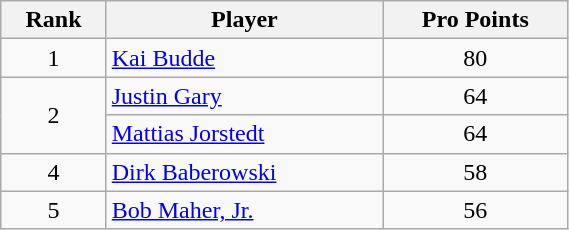<table class="wikitable" width=30%>
<tr>
<th>Rank</th>
<th>Player</th>
<th>Pro Points</th>
</tr>
<tr>
<td align=center>1</td>
<td> <a href='#'>Kai Budde</a></td>
<td align=center>80</td>
</tr>
<tr>
<td align=center rowspan=2>2</td>
<td> <a href='#'>Justin Gary</a></td>
<td align=center>64</td>
</tr>
<tr>
<td> <a href='#'>Mattias Jorstedt</a></td>
<td align=center>64</td>
</tr>
<tr>
<td align=center>4</td>
<td> <a href='#'>Dirk Baberowski</a></td>
<td align=center>58</td>
</tr>
<tr>
<td align=center>5</td>
<td> <a href='#'>Bob Maher, Jr.</a></td>
<td align=center>56</td>
</tr>
</table>
